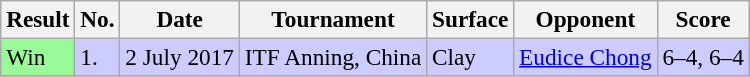<table class="sortable wikitable" style=font-size:97%>
<tr>
<th>Result</th>
<th>No.</th>
<th>Date</th>
<th>Tournament</th>
<th>Surface</th>
<th>Opponent</th>
<th>Score</th>
</tr>
<tr style="background:#ccccff;">
<td style="background:#98fb98;">Win</td>
<td>1.</td>
<td>2 July 2017</td>
<td>ITF Anning, China</td>
<td>Clay</td>
<td> <a href='#'>Eudice Chong</a></td>
<td>6–4, 6–4</td>
</tr>
</table>
